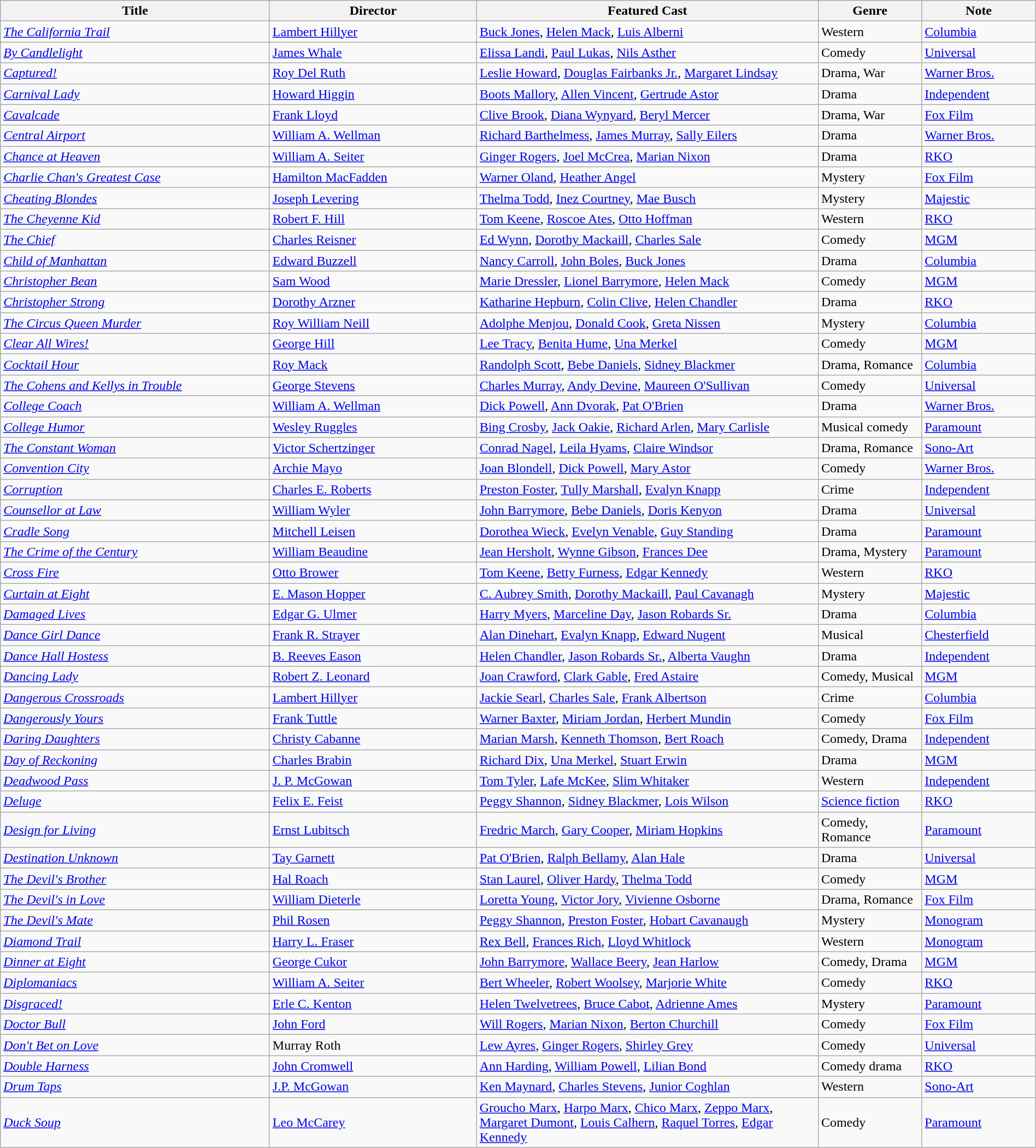<table class="wikitable" style="width:100%;">
<tr>
<th style="width:26%;">Title</th>
<th style="width:20%;">Director</th>
<th style="width:33%;">Featured Cast</th>
<th style="width:10%;">Genre</th>
<th style="width:11%;">Note</th>
</tr>
<tr>
<td><em><a href='#'>The California Trail</a></em></td>
<td><a href='#'>Lambert Hillyer</a></td>
<td><a href='#'>Buck Jones</a>, <a href='#'>Helen Mack</a>, <a href='#'>Luis Alberni</a></td>
<td>Western</td>
<td><a href='#'>Columbia</a></td>
</tr>
<tr>
<td><em><a href='#'>By Candlelight</a></em></td>
<td><a href='#'>James Whale</a></td>
<td><a href='#'>Elissa Landi</a>, <a href='#'>Paul Lukas</a>, <a href='#'>Nils Asther</a></td>
<td>Comedy</td>
<td><a href='#'>Universal</a></td>
</tr>
<tr>
<td><em><a href='#'>Captured!</a></em></td>
<td><a href='#'>Roy Del Ruth</a></td>
<td><a href='#'>Leslie Howard</a>, <a href='#'>Douglas Fairbanks Jr.</a>, <a href='#'>Margaret Lindsay</a></td>
<td>Drama, War</td>
<td><a href='#'>Warner Bros.</a></td>
</tr>
<tr>
<td><em><a href='#'>Carnival Lady</a></em></td>
<td><a href='#'>Howard Higgin</a></td>
<td><a href='#'>Boots Mallory</a>, <a href='#'>Allen Vincent</a>, <a href='#'>Gertrude Astor</a></td>
<td>Drama</td>
<td><a href='#'>Independent</a></td>
</tr>
<tr>
<td><em><a href='#'>Cavalcade</a></em></td>
<td><a href='#'>Frank Lloyd</a></td>
<td><a href='#'>Clive Brook</a>, <a href='#'>Diana Wynyard</a>, <a href='#'>Beryl Mercer</a></td>
<td>Drama, War</td>
<td><a href='#'>Fox Film</a></td>
</tr>
<tr>
<td><em><a href='#'>Central Airport</a></em></td>
<td><a href='#'>William A. Wellman</a></td>
<td><a href='#'>Richard Barthelmess</a>, <a href='#'>James Murray</a>, <a href='#'>Sally Eilers</a></td>
<td>Drama</td>
<td><a href='#'>Warner Bros.</a></td>
</tr>
<tr>
<td><em><a href='#'>Chance at Heaven</a></em></td>
<td><a href='#'>William A. Seiter</a></td>
<td><a href='#'>Ginger Rogers</a>, <a href='#'>Joel McCrea</a>, <a href='#'>Marian Nixon</a></td>
<td>Drama</td>
<td><a href='#'>RKO</a></td>
</tr>
<tr>
<td><em><a href='#'>Charlie Chan's Greatest Case</a></em></td>
<td><a href='#'>Hamilton MacFadden</a></td>
<td><a href='#'>Warner Oland</a>, <a href='#'>Heather Angel</a></td>
<td>Mystery</td>
<td><a href='#'>Fox Film</a></td>
</tr>
<tr>
<td><em><a href='#'>Cheating Blondes</a></em></td>
<td><a href='#'>Joseph Levering</a></td>
<td><a href='#'>Thelma Todd</a>, <a href='#'>Inez Courtney</a>, <a href='#'>Mae Busch</a></td>
<td>Mystery</td>
<td><a href='#'>Majestic</a></td>
</tr>
<tr>
<td><em><a href='#'>The Cheyenne Kid</a></em></td>
<td><a href='#'>Robert F. Hill</a></td>
<td><a href='#'>Tom Keene</a>, <a href='#'>Roscoe Ates</a>, <a href='#'>Otto Hoffman</a></td>
<td>Western</td>
<td><a href='#'>RKO</a></td>
</tr>
<tr>
<td><em><a href='#'>The Chief</a></em></td>
<td><a href='#'>Charles Reisner</a></td>
<td><a href='#'>Ed Wynn</a>, <a href='#'>Dorothy Mackaill</a>, <a href='#'>Charles Sale</a></td>
<td>Comedy</td>
<td><a href='#'>MGM</a></td>
</tr>
<tr>
<td><em><a href='#'>Child of Manhattan</a></em></td>
<td><a href='#'>Edward Buzzell</a></td>
<td><a href='#'>Nancy Carroll</a>, <a href='#'>John Boles</a>, <a href='#'>Buck Jones</a></td>
<td>Drama</td>
<td><a href='#'>Columbia</a></td>
</tr>
<tr>
<td><em><a href='#'>Christopher Bean</a></em></td>
<td><a href='#'>Sam Wood</a></td>
<td><a href='#'>Marie Dressler</a>, <a href='#'>Lionel Barrymore</a>, <a href='#'>Helen Mack</a></td>
<td>Comedy</td>
<td><a href='#'>MGM</a></td>
</tr>
<tr>
<td><em><a href='#'>Christopher Strong</a></em></td>
<td><a href='#'>Dorothy Arzner</a></td>
<td><a href='#'>Katharine Hepburn</a>, <a href='#'>Colin Clive</a>, <a href='#'>Helen Chandler</a></td>
<td>Drama</td>
<td><a href='#'>RKO</a></td>
</tr>
<tr>
<td><em><a href='#'>The Circus Queen Murder</a></em></td>
<td><a href='#'>Roy William Neill</a></td>
<td><a href='#'>Adolphe Menjou</a>, <a href='#'>Donald Cook</a>, <a href='#'>Greta Nissen</a></td>
<td>Mystery</td>
<td><a href='#'>Columbia</a></td>
</tr>
<tr>
<td><em><a href='#'>Clear All Wires!</a></em></td>
<td><a href='#'>George Hill</a></td>
<td><a href='#'>Lee Tracy</a>, <a href='#'>Benita Hume</a>, <a href='#'>Una Merkel</a></td>
<td>Comedy</td>
<td><a href='#'>MGM</a></td>
</tr>
<tr>
<td><em><a href='#'>Cocktail Hour</a></em></td>
<td><a href='#'>Roy Mack</a></td>
<td><a href='#'>Randolph Scott</a>, <a href='#'>Bebe Daniels</a>, <a href='#'>Sidney Blackmer</a></td>
<td>Drama, Romance</td>
<td><a href='#'>Columbia</a></td>
</tr>
<tr>
<td><em><a href='#'>The Cohens and Kellys in Trouble</a></em></td>
<td><a href='#'>George Stevens</a></td>
<td><a href='#'>Charles Murray</a>, <a href='#'>Andy Devine</a>, <a href='#'>Maureen O'Sullivan</a></td>
<td>Comedy</td>
<td><a href='#'>Universal</a></td>
</tr>
<tr>
<td><em><a href='#'>College Coach</a></em></td>
<td><a href='#'>William A. Wellman</a></td>
<td><a href='#'>Dick Powell</a>, <a href='#'>Ann Dvorak</a>, <a href='#'>Pat O'Brien</a></td>
<td>Drama</td>
<td><a href='#'>Warner Bros.</a></td>
</tr>
<tr>
<td><em><a href='#'>College Humor</a></em></td>
<td><a href='#'>Wesley Ruggles</a></td>
<td><a href='#'>Bing Crosby</a>, <a href='#'>Jack Oakie</a>, <a href='#'>Richard Arlen</a>, <a href='#'>Mary Carlisle</a></td>
<td>Musical comedy</td>
<td><a href='#'>Paramount</a></td>
</tr>
<tr>
<td><em><a href='#'>The Constant Woman</a></em></td>
<td><a href='#'>Victor Schertzinger</a></td>
<td><a href='#'>Conrad Nagel</a>, <a href='#'>Leila Hyams</a>, <a href='#'>Claire Windsor</a></td>
<td>Drama, Romance</td>
<td><a href='#'>Sono-Art</a></td>
</tr>
<tr>
<td><em><a href='#'>Convention City</a></em></td>
<td><a href='#'>Archie Mayo</a></td>
<td><a href='#'>Joan Blondell</a>, <a href='#'>Dick Powell</a>, <a href='#'>Mary Astor</a></td>
<td>Comedy</td>
<td><a href='#'>Warner Bros.</a></td>
</tr>
<tr>
<td><em><a href='#'>Corruption</a></em></td>
<td><a href='#'>Charles E. Roberts</a></td>
<td><a href='#'>Preston Foster</a>, <a href='#'>Tully Marshall</a>, <a href='#'>Evalyn Knapp</a></td>
<td>Crime</td>
<td><a href='#'>Independent</a></td>
</tr>
<tr>
<td><em><a href='#'>Counsellor at Law</a></em></td>
<td><a href='#'>William Wyler</a></td>
<td><a href='#'>John Barrymore</a>, <a href='#'>Bebe Daniels</a>, <a href='#'>Doris Kenyon</a></td>
<td>Drama</td>
<td><a href='#'>Universal</a></td>
</tr>
<tr>
<td><em><a href='#'>Cradle Song</a></em></td>
<td><a href='#'>Mitchell Leisen</a></td>
<td><a href='#'>Dorothea Wieck</a>, <a href='#'>Evelyn Venable</a>, <a href='#'>Guy Standing</a></td>
<td>Drama</td>
<td><a href='#'>Paramount</a></td>
</tr>
<tr>
<td><em><a href='#'>The Crime of the Century</a></em></td>
<td><a href='#'>William Beaudine</a></td>
<td><a href='#'>Jean Hersholt</a>, <a href='#'>Wynne Gibson</a>, <a href='#'>Frances Dee</a></td>
<td>Drama, Mystery</td>
<td><a href='#'>Paramount</a></td>
</tr>
<tr>
<td><em><a href='#'>Cross Fire</a></em></td>
<td><a href='#'>Otto Brower</a></td>
<td><a href='#'>Tom Keene</a>, <a href='#'>Betty Furness</a>, <a href='#'>Edgar Kennedy</a></td>
<td>Western</td>
<td><a href='#'>RKO</a></td>
</tr>
<tr>
<td><em><a href='#'>Curtain at Eight</a></em></td>
<td><a href='#'>E. Mason Hopper</a></td>
<td><a href='#'>C. Aubrey Smith</a>, <a href='#'>Dorothy Mackaill</a>, <a href='#'>Paul Cavanagh</a></td>
<td>Mystery</td>
<td><a href='#'>Majestic</a></td>
</tr>
<tr>
<td><em><a href='#'>Damaged Lives</a></em></td>
<td><a href='#'>Edgar G. Ulmer</a></td>
<td><a href='#'>Harry Myers</a>, <a href='#'>Marceline Day</a>, <a href='#'>Jason Robards Sr.</a></td>
<td>Drama</td>
<td><a href='#'>Columbia</a></td>
</tr>
<tr>
<td><em><a href='#'>Dance Girl Dance</a></em></td>
<td><a href='#'>Frank R. Strayer</a></td>
<td><a href='#'>Alan Dinehart</a>, <a href='#'>Evalyn Knapp</a>, <a href='#'>Edward Nugent</a></td>
<td>Musical</td>
<td><a href='#'>Chesterfield</a></td>
</tr>
<tr>
<td><em><a href='#'>Dance Hall Hostess</a></em></td>
<td><a href='#'>B. Reeves Eason</a></td>
<td><a href='#'>Helen Chandler</a>, <a href='#'>Jason Robards Sr.</a>, <a href='#'>Alberta Vaughn</a></td>
<td>Drama</td>
<td><a href='#'>Independent</a></td>
</tr>
<tr>
<td><em><a href='#'>Dancing Lady</a></em></td>
<td><a href='#'>Robert Z. Leonard</a></td>
<td><a href='#'>Joan Crawford</a>, <a href='#'>Clark Gable</a>, <a href='#'>Fred Astaire</a></td>
<td>Comedy, Musical</td>
<td><a href='#'>MGM</a></td>
</tr>
<tr>
<td><em><a href='#'>Dangerous Crossroads</a></em></td>
<td><a href='#'>Lambert Hillyer</a></td>
<td><a href='#'>Jackie Searl</a>, <a href='#'>Charles Sale</a>, <a href='#'>Frank Albertson</a></td>
<td>Crime</td>
<td><a href='#'>Columbia</a></td>
</tr>
<tr>
<td><em><a href='#'>Dangerously Yours</a></em></td>
<td><a href='#'>Frank Tuttle</a></td>
<td><a href='#'>Warner Baxter</a>, <a href='#'>Miriam Jordan</a>, <a href='#'>Herbert Mundin</a></td>
<td>Comedy</td>
<td><a href='#'>Fox Film</a></td>
</tr>
<tr>
<td><em><a href='#'>Daring Daughters</a></em></td>
<td><a href='#'>Christy Cabanne</a></td>
<td><a href='#'>Marian Marsh</a>, <a href='#'>Kenneth Thomson</a>, <a href='#'>Bert Roach</a></td>
<td>Comedy, Drama</td>
<td><a href='#'>Independent</a></td>
</tr>
<tr>
<td><em><a href='#'>Day of Reckoning</a></em></td>
<td><a href='#'>Charles Brabin</a></td>
<td><a href='#'>Richard Dix</a>, <a href='#'>Una Merkel</a>, <a href='#'>Stuart Erwin</a></td>
<td>Drama</td>
<td><a href='#'>MGM</a></td>
</tr>
<tr>
<td><em><a href='#'>Deadwood Pass</a></em></td>
<td><a href='#'>J. P. McGowan</a></td>
<td><a href='#'>Tom Tyler</a>, <a href='#'>Lafe McKee</a>, <a href='#'>Slim Whitaker</a></td>
<td>Western</td>
<td><a href='#'>Independent</a></td>
</tr>
<tr>
<td><em><a href='#'>Deluge</a></em></td>
<td><a href='#'>Felix E. Feist</a></td>
<td><a href='#'>Peggy Shannon</a>, <a href='#'>Sidney Blackmer</a>, <a href='#'>Lois Wilson</a></td>
<td><a href='#'>Science fiction</a></td>
<td><a href='#'>RKO</a></td>
</tr>
<tr>
<td><em><a href='#'>Design for Living</a></em></td>
<td><a href='#'>Ernst Lubitsch</a></td>
<td><a href='#'>Fredric March</a>, <a href='#'>Gary Cooper</a>, <a href='#'>Miriam Hopkins</a></td>
<td>Comedy, Romance</td>
<td><a href='#'>Paramount</a></td>
</tr>
<tr>
<td><em><a href='#'>Destination Unknown</a></em></td>
<td><a href='#'>Tay Garnett</a></td>
<td><a href='#'>Pat O'Brien</a>, <a href='#'>Ralph Bellamy</a>, <a href='#'>Alan Hale</a></td>
<td>Drama</td>
<td><a href='#'>Universal</a></td>
</tr>
<tr>
<td><em><a href='#'>The Devil's Brother</a></em></td>
<td><a href='#'>Hal Roach</a></td>
<td><a href='#'>Stan Laurel</a>, <a href='#'>Oliver Hardy</a>, <a href='#'>Thelma Todd</a></td>
<td>Comedy</td>
<td><a href='#'>MGM</a></td>
</tr>
<tr>
<td><em><a href='#'>The Devil's in Love</a></em></td>
<td><a href='#'>William Dieterle</a></td>
<td><a href='#'>Loretta Young</a>, <a href='#'>Victor Jory</a>, <a href='#'>Vivienne Osborne</a></td>
<td>Drama, Romance</td>
<td><a href='#'>Fox Film</a></td>
</tr>
<tr>
<td><em><a href='#'>The Devil's Mate</a></em></td>
<td><a href='#'>Phil Rosen</a></td>
<td><a href='#'>Peggy Shannon</a>, <a href='#'>Preston Foster</a>, <a href='#'>Hobart Cavanaugh</a></td>
<td>Mystery</td>
<td><a href='#'>Monogram</a></td>
</tr>
<tr>
<td><em><a href='#'>Diamond Trail</a></em></td>
<td><a href='#'>Harry L. Fraser</a></td>
<td><a href='#'>Rex Bell</a>, <a href='#'>Frances Rich</a>, <a href='#'>Lloyd Whitlock</a></td>
<td>Western</td>
<td><a href='#'>Monogram</a></td>
</tr>
<tr>
<td><em><a href='#'>Dinner at Eight</a></em></td>
<td><a href='#'>George Cukor</a></td>
<td><a href='#'>John Barrymore</a>, <a href='#'>Wallace Beery</a>, <a href='#'>Jean Harlow</a></td>
<td>Comedy, Drama</td>
<td><a href='#'>MGM</a></td>
</tr>
<tr>
<td><em><a href='#'>Diplomaniacs</a></em></td>
<td><a href='#'>William A. Seiter</a></td>
<td><a href='#'>Bert Wheeler</a>, <a href='#'>Robert Woolsey</a>, <a href='#'>Marjorie White</a></td>
<td>Comedy</td>
<td><a href='#'>RKO</a></td>
</tr>
<tr>
<td><em><a href='#'>Disgraced!</a></em></td>
<td><a href='#'>Erle C. Kenton</a></td>
<td><a href='#'>Helen Twelvetrees</a>, <a href='#'>Bruce Cabot</a>, <a href='#'>Adrienne Ames</a></td>
<td>Mystery</td>
<td><a href='#'>Paramount</a></td>
</tr>
<tr>
<td><em><a href='#'>Doctor Bull</a></em></td>
<td><a href='#'>John Ford</a></td>
<td><a href='#'>Will Rogers</a>, <a href='#'>Marian Nixon</a>, <a href='#'>Berton Churchill</a></td>
<td>Comedy</td>
<td><a href='#'>Fox Film</a></td>
</tr>
<tr>
<td><em><a href='#'>Don't Bet on Love</a></em></td>
<td>Murray Roth</td>
<td><a href='#'>Lew Ayres</a>, <a href='#'>Ginger Rogers</a>, <a href='#'>Shirley Grey</a></td>
<td>Comedy</td>
<td><a href='#'>Universal</a></td>
</tr>
<tr>
<td><em><a href='#'>Double Harness</a></em></td>
<td><a href='#'>John Cromwell</a></td>
<td><a href='#'>Ann Harding</a>, <a href='#'>William Powell</a>, <a href='#'>Lilian Bond</a></td>
<td>Comedy drama</td>
<td><a href='#'>RKO</a></td>
</tr>
<tr>
<td><em><a href='#'>Drum Taps</a></em></td>
<td><a href='#'>J.P. McGowan</a></td>
<td><a href='#'>Ken Maynard</a>, <a href='#'>Charles Stevens</a>, <a href='#'>Junior Coghlan</a></td>
<td>Western</td>
<td><a href='#'>Sono-Art</a></td>
</tr>
<tr>
<td><em><a href='#'>Duck Soup</a></em></td>
<td><a href='#'>Leo McCarey</a></td>
<td><a href='#'>Groucho Marx</a>, <a href='#'>Harpo Marx</a>, <a href='#'>Chico Marx</a>, <a href='#'>Zeppo Marx</a>, <a href='#'>Margaret Dumont</a>, <a href='#'>Louis Calhern</a>, <a href='#'>Raquel Torres</a>, <a href='#'>Edgar Kennedy</a></td>
<td>Comedy</td>
<td><a href='#'>Paramount</a></td>
</tr>
</table>
